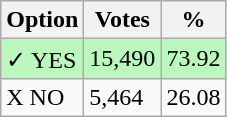<table class="wikitable">
<tr>
<th>Option</th>
<th>Votes</th>
<th>%</th>
</tr>
<tr>
<td style=background:#bbf8be>✓ YES</td>
<td style=background:#bbf8be>15,490</td>
<td style=background:#bbf8be>73.92</td>
</tr>
<tr>
<td>X NO</td>
<td>5,464</td>
<td>26.08</td>
</tr>
</table>
